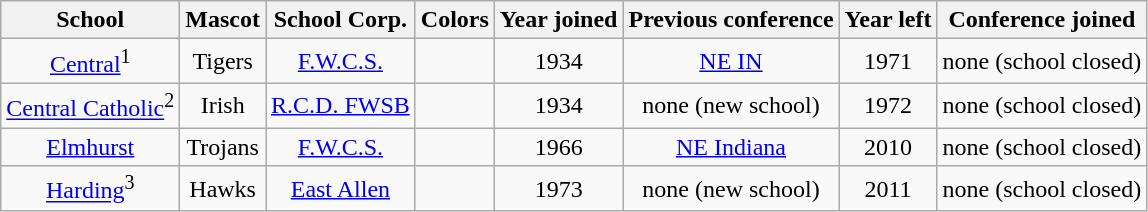<table class="wikitable" style="text-align:center;">
<tr>
<th>School</th>
<th>Mascot</th>
<th>School Corp.</th>
<th>Colors</th>
<th>Year joined</th>
<th>Previous conference</th>
<th>Year left</th>
<th>Conference joined</th>
</tr>
<tr>
<td><a href='#'>Central</a><sup>1</sup></td>
<td>Tigers</td>
<td><a href='#'>F.W.C.S.</a></td>
<td> </td>
<td>1934</td>
<td><a href='#'>NE IN</a></td>
<td>1971</td>
<td>none (school closed)</td>
</tr>
<tr>
<td><a href='#'>Central Catholic</a><sup>2</sup></td>
<td>Irish</td>
<td><a href='#'>R.C.D. FWSB</a></td>
<td> </td>
<td>1934</td>
<td>none (new school)</td>
<td>1972</td>
<td>none (school closed)</td>
</tr>
<tr>
<td><a href='#'>Elmhurst</a></td>
<td>Trojans</td>
<td><a href='#'>F.W.C.S.</a></td>
<td> </td>
<td>1966</td>
<td><a href='#'>NE Indiana</a></td>
<td>2010</td>
<td>none (school closed)</td>
</tr>
<tr>
<td><a href='#'>Harding</a><sup>3</sup></td>
<td>Hawks</td>
<td><a href='#'>East Allen</a></td>
<td> </td>
<td>1973</td>
<td>none (new school)</td>
<td>2011</td>
<td>none (school closed)</td>
</tr>
</table>
